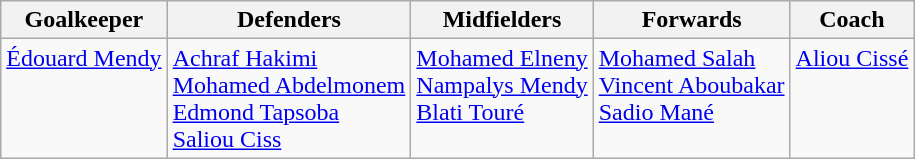<table class="wikitable">
<tr>
<th>Goalkeeper</th>
<th>Defenders</th>
<th>Midfielders</th>
<th>Forwards</th>
<th>Coach</th>
</tr>
<tr style="vertical-align:top">
<td> <a href='#'>Édouard Mendy</a></td>
<td> <a href='#'>Achraf Hakimi</a><br> <a href='#'>Mohamed Abdelmonem</a><br> <a href='#'>Edmond Tapsoba</a><br> <a href='#'>Saliou Ciss</a></td>
<td> <a href='#'>Mohamed Elneny</a><br> <a href='#'>Nampalys Mendy</a><br> <a href='#'>Blati Touré</a></td>
<td> <a href='#'>Mohamed Salah</a><br> <a href='#'>Vincent Aboubakar</a><br> <a href='#'>Sadio Mané</a></td>
<td> <a href='#'>Aliou Cissé</a></td>
</tr>
</table>
